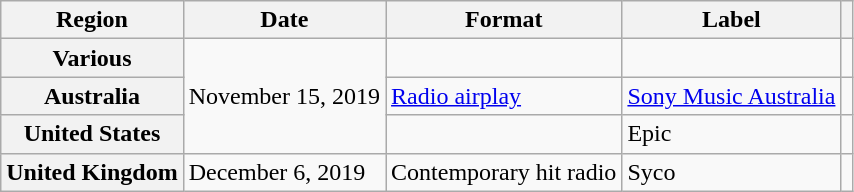<table class="wikitable plainrowheaders">
<tr>
<th scope="col">Region</th>
<th scope="col">Date</th>
<th scope="col">Format</th>
<th scope="col">Label</th>
<th scope="col"></th>
</tr>
<tr>
<th scope="row">Various</th>
<td rowspan="3">November 15, 2019</td>
<td></td>
<td></td>
<td></td>
</tr>
<tr>
<th scope="row">Australia</th>
<td><a href='#'>Radio airplay</a></td>
<td><a href='#'>Sony Music Australia</a></td>
<td></td>
</tr>
<tr>
<th scope="row">United States</th>
<td></td>
<td>Epic</td>
<td style="text-align:center;"></td>
</tr>
<tr>
<th scope="row">United Kingdom</th>
<td>December 6, 2019</td>
<td>Contemporary hit radio</td>
<td>Syco</td>
<td></td>
</tr>
</table>
